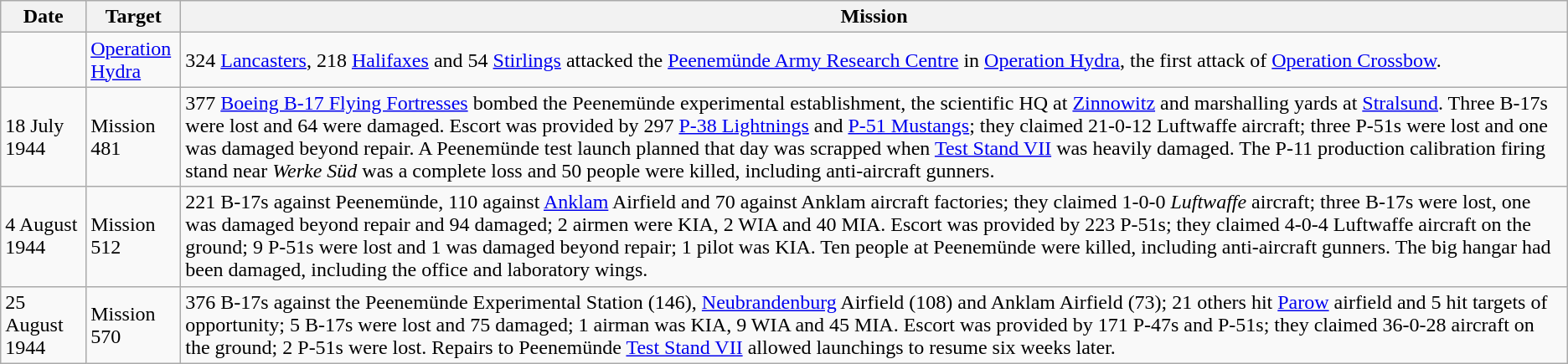<table class="wikitable sortable">
<tr>
<th>Date</th>
<th>Target</th>
<th class="unsortable">Mission</th>
</tr>
<tr>
<td></td>
<td> <a href='#'>Operation<br>Hydra</a></td>
<td>324 <a href='#'>Lancasters</a>, 218 <a href='#'>Halifaxes</a> and 54 <a href='#'>Stirlings</a> attacked the <a href='#'>Peenemünde Army Research Centre</a> in <a href='#'>Operation Hydra</a>, the first attack of <a href='#'>Operation Crossbow</a>.</td>
</tr>
<tr>
<td>18 July 1944</td>
<td> Mission 481</td>
<td>377 <a href='#'>Boeing B-17 Flying Fortresses</a> bombed the Peenemünde experimental establishment, the scientific HQ at <a href='#'>Zinnowitz</a> and marshalling yards at <a href='#'>Stralsund</a>. Three B-17s were lost and 64 were damaged. Escort was provided by 297 <a href='#'>P-38 Lightnings</a> and <a href='#'>P-51 Mustangs</a>; they claimed 21-0-12 Luftwaffe aircraft; three P-51s were lost and one was damaged beyond repair.  A Peenemünde test launch planned that day was scrapped when <a href='#'>Test Stand VII</a> was heavily damaged.  The P-11 production calibration firing stand near <em>Werke Süd</em> was a complete loss and 50 people were killed, including anti-aircraft gunners.</td>
</tr>
<tr>
<td>4 August 1944</td>
<td> Mission 512</td>
<td>221 B-17s against Peenemünde, 110 against <a href='#'>Anklam</a> Airfield and 70 against Anklam aircraft factories; they claimed 1-0-0 <em>Luftwaffe</em> aircraft; three B-17s were lost, one was damaged beyond repair and 94 damaged; 2 airmen were KIA, 2 WIA and 40 MIA. Escort was provided by 223 P-51s; they claimed 4-0-4 Luftwaffe aircraft on the ground; 9 P-51s were lost and 1 was damaged beyond repair; 1 pilot was KIA. Ten people at Peenemünde were killed, including anti-aircraft gunners. The big hangar had been damaged, including the office and laboratory wings.</td>
</tr>
<tr>
<td>25 August 1944</td>
<td> Mission 570</td>
<td>376 B-17s against the Peenemünde Experimental Station (146), <a href='#'>Neubrandenburg</a> Airfield (108) and Anklam Airfield (73); 21 others hit <a href='#'>Parow</a> airfield and 5 hit targets of opportunity; 5 B-17s were lost and 75 damaged; 1 airman was KIA, 9 WIA and 45 MIA. Escort was provided by 171 P-47s and P-51s; they claimed 36-0-28 aircraft on the ground; 2 P-51s were lost.  Repairs to Peenemünde <a href='#'>Test Stand VII</a> allowed launchings to resume six weeks later.</td>
</tr>
</table>
